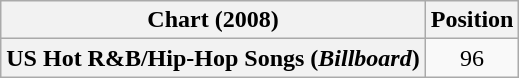<table class="wikitable plainrowheaders" style="text-align:center">
<tr>
<th scope="col">Chart (2008)</th>
<th scope="col">Position</th>
</tr>
<tr>
<th scope="row">US Hot R&B/Hip-Hop Songs (<em>Billboard</em>)</th>
<td>96</td>
</tr>
</table>
